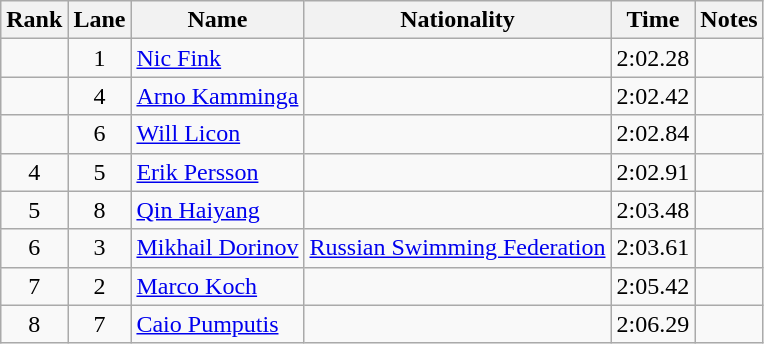<table class="wikitable sortable" style="text-align:center">
<tr>
<th>Rank</th>
<th>Lane</th>
<th>Name</th>
<th>Nationality</th>
<th>Time</th>
<th>Notes</th>
</tr>
<tr>
<td></td>
<td>1</td>
<td align=left><a href='#'>Nic Fink</a></td>
<td align=left></td>
<td>2:02.28</td>
<td></td>
</tr>
<tr>
<td></td>
<td>4</td>
<td align=left><a href='#'>Arno Kamminga</a></td>
<td align=left></td>
<td>2:02.42</td>
<td></td>
</tr>
<tr>
<td></td>
<td>6</td>
<td align=left><a href='#'>Will Licon</a></td>
<td align=left></td>
<td>2:02.84</td>
<td></td>
</tr>
<tr>
<td>4</td>
<td>5</td>
<td align=left><a href='#'>Erik Persson</a></td>
<td align=left></td>
<td>2:02.91</td>
<td></td>
</tr>
<tr>
<td>5</td>
<td>8</td>
<td align=left><a href='#'>Qin Haiyang</a></td>
<td align=left></td>
<td>2:03.48</td>
<td></td>
</tr>
<tr>
<td>6</td>
<td>3</td>
<td align=left><a href='#'>Mikhail Dorinov</a></td>
<td align=left><a href='#'>Russian Swimming Federation</a></td>
<td>2:03.61</td>
<td></td>
</tr>
<tr>
<td>7</td>
<td>2</td>
<td align=left><a href='#'>Marco Koch</a></td>
<td align=left></td>
<td>2:05.42</td>
<td></td>
</tr>
<tr>
<td>8</td>
<td>7</td>
<td align=left><a href='#'>Caio Pumputis</a></td>
<td align=left></td>
<td>2:06.29</td>
<td></td>
</tr>
</table>
